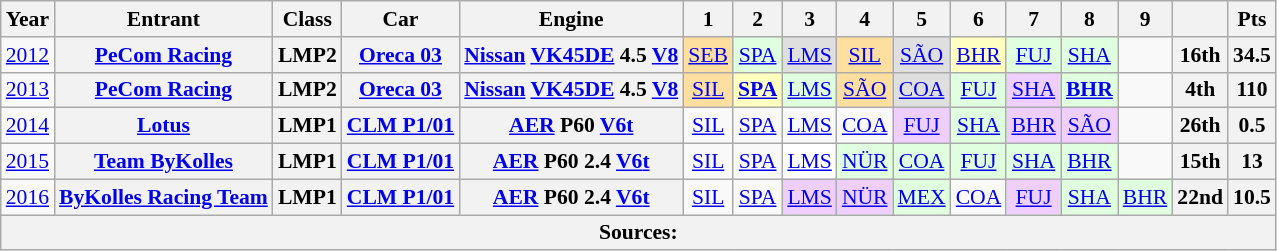<table class="wikitable" style="text-align:center; font-size:90%">
<tr>
<th>Year</th>
<th>Entrant</th>
<th>Class</th>
<th>Car</th>
<th>Engine</th>
<th>1</th>
<th>2</th>
<th>3</th>
<th>4</th>
<th>5</th>
<th>6</th>
<th>7</th>
<th>8</th>
<th>9</th>
<th></th>
<th>Pts</th>
</tr>
<tr>
<td><a href='#'>2012</a></td>
<th><a href='#'>PeCom Racing</a></th>
<th>LMP2</th>
<th><a href='#'>Oreca 03</a></th>
<th><a href='#'>Nissan</a> <a href='#'>VK45DE</a> 4.5 <a href='#'>V8</a></th>
<td style="background:#FFDF9F;"><a href='#'>SEB</a><br></td>
<td style="background:#DFFFDF;"><a href='#'>SPA</a><br></td>
<td style="background:#DFDFDF;"><a href='#'>LMS</a><br></td>
<td style="background:#FFDF9F;"><a href='#'>SIL</a><br></td>
<td style="background:#DFDFDF;"><a href='#'>SÃO</a><br></td>
<td style="background:#FFFFBF;"><a href='#'>BHR</a><br></td>
<td style="background:#DFFFDF;"><a href='#'>FUJ</a><br></td>
<td style="background:#DFFFDF;"><a href='#'>SHA</a><br></td>
<td></td>
<th>16th</th>
<th>34.5</th>
</tr>
<tr>
<td><a href='#'>2013</a></td>
<th><a href='#'>PeCom Racing</a></th>
<th>LMP2</th>
<th><a href='#'>Oreca 03</a></th>
<th><a href='#'>Nissan</a> <a href='#'>VK45DE</a> 4.5 <a href='#'>V8</a></th>
<td style="background:#FFDF9F;"><a href='#'>SIL</a><br></td>
<td style="background:#FFFFBF;"><strong><a href='#'>SPA</a></strong><br></td>
<td style="background:#DFFFDF;"><a href='#'>LMS</a><br></td>
<td style="background:#FFDF9F;"><a href='#'>SÃO</a><br></td>
<td style="background:#DFDFDF;"><a href='#'>COA</a><br></td>
<td style="background:#DFFFDF;"><a href='#'>FUJ</a><br></td>
<td style="background:#EFCFFF;"><a href='#'>SHA</a><br></td>
<td style="background:#DFFFDF;"><strong><a href='#'>BHR</a></strong><br></td>
<td></td>
<th>4th</th>
<th>110</th>
</tr>
<tr>
<td><a href='#'>2014</a></td>
<th><a href='#'>Lotus</a></th>
<th>LMP1</th>
<th><a href='#'>CLM P1/01</a></th>
<th><a href='#'>AER</a> P60 <a href='#'>V6</a><a href='#'>t</a></th>
<td><a href='#'>SIL</a></td>
<td><a href='#'>SPA</a></td>
<td><a href='#'>LMS</a></td>
<td><a href='#'>COA</a></td>
<td style="background:#EFCFFF;"><a href='#'>FUJ</a><br></td>
<td style="background:#DFFFDF;"><a href='#'>SHA</a><br></td>
<td style="background:#EFCFFF;"><a href='#'>BHR</a><br></td>
<td style="background:#EFCFFF;"><a href='#'>SÃO</a><br></td>
<td></td>
<th>26th</th>
<th>0.5</th>
</tr>
<tr>
<td><a href='#'>2015</a></td>
<th><a href='#'>Team ByKolles</a></th>
<th>LMP1</th>
<th><a href='#'>CLM P1/01</a></th>
<th><a href='#'>AER</a> P60 2.4 <a href='#'>V6</a><a href='#'>t</a></th>
<td><a href='#'>SIL</a></td>
<td><a href='#'>SPA</a></td>
<td style="background:#FFFFFF;"><a href='#'>LMS</a><br></td>
<td style="background:#DFFFDF;"><a href='#'>NÜR</a><br></td>
<td style="background:#DFFFDF;"><a href='#'>COA</a><br></td>
<td style="background:#DFFFDF;"><a href='#'>FUJ</a><br></td>
<td style="background:#DFFFDF;"><a href='#'>SHA</a><br></td>
<td style="background:#DFFFDF;"><a href='#'>BHR</a><br></td>
<td></td>
<th>15th</th>
<th>13</th>
</tr>
<tr>
<td><a href='#'>2016</a></td>
<th><a href='#'>ByKolles Racing Team</a></th>
<th>LMP1</th>
<th><a href='#'>CLM P1/01</a></th>
<th><a href='#'>AER</a> P60 2.4 <a href='#'>V6</a><a href='#'>t</a></th>
<td><a href='#'>SIL</a></td>
<td><a href='#'>SPA</a></td>
<td style="background:#EFCFFF;"><a href='#'>LMS</a><br></td>
<td style="background:#EFCFFF;"><a href='#'>NÜR</a><br></td>
<td style="background:#DFFFDF;"><a href='#'>MEX</a><br></td>
<td><a href='#'>COA</a></td>
<td style="background:#EFCFFF;"><a href='#'>FUJ</a><br></td>
<td style="background:#DFFFDF;"><a href='#'>SHA</a><br></td>
<td style="background:#DFFFDF;"><a href='#'>BHR</a><br></td>
<th>22nd</th>
<th>10.5</th>
</tr>
<tr>
<th colspan="16">Sources:</th>
</tr>
</table>
